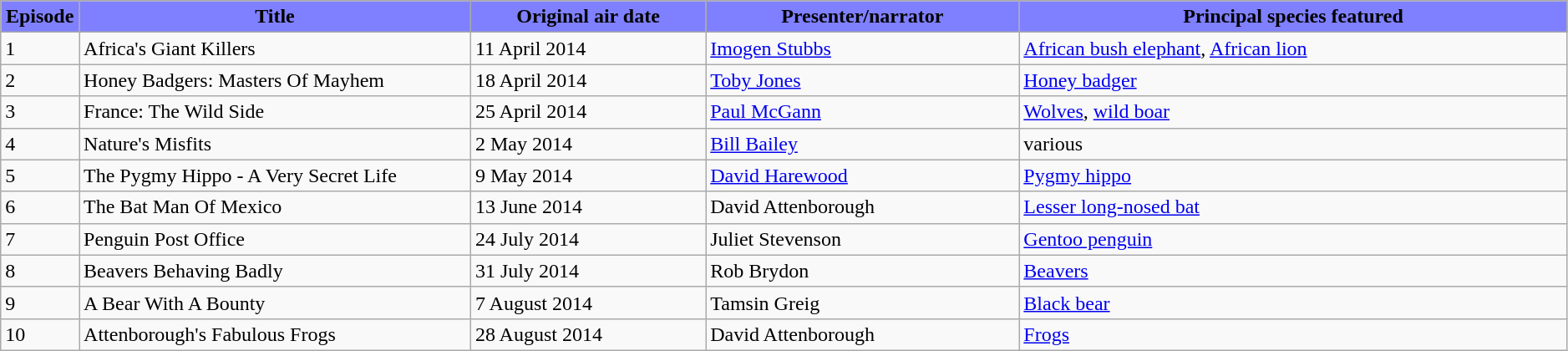<table class="wikitable plainrowheaders" width=99%>
<tr style="background:#fdd;">
<th style="background-color: #7F80FF" width="5%">Episode</th>
<th style="background-color: #7F80FF" width="25%">Title</th>
<th style="background-color: #7F80FF" width="15%">Original air date</th>
<th style="background-color: #7F80FF" width="20%">Presenter/narrator</th>
<th style="background-color: #7F80FF" width="35%">Principal species featured</th>
</tr>
<tr>
<td>1</td>
<td>Africa's Giant Killers</td>
<td>11 April 2014</td>
<td><a href='#'>Imogen Stubbs</a></td>
<td><a href='#'>African bush elephant</a>, <a href='#'>African lion</a></td>
</tr>
<tr>
<td>2</td>
<td>Honey Badgers: Masters Of Mayhem</td>
<td>18 April 2014</td>
<td><a href='#'>Toby Jones</a></td>
<td><a href='#'>Honey badger</a></td>
</tr>
<tr>
<td>3</td>
<td>France: The Wild Side</td>
<td>25 April 2014</td>
<td><a href='#'>Paul McGann</a></td>
<td><a href='#'>Wolves</a>, <a href='#'>wild boar</a></td>
</tr>
<tr>
<td>4</td>
<td>Nature's Misfits</td>
<td>2 May 2014</td>
<td><a href='#'>Bill Bailey</a></td>
<td>various</td>
</tr>
<tr>
<td>5</td>
<td>The Pygmy Hippo - A Very Secret Life</td>
<td>9 May 2014</td>
<td><a href='#'>David Harewood</a></td>
<td><a href='#'>Pygmy hippo</a></td>
</tr>
<tr>
<td>6</td>
<td>The Bat Man Of Mexico</td>
<td>13 June 2014</td>
<td>David Attenborough</td>
<td><a href='#'>Lesser long-nosed bat</a></td>
</tr>
<tr>
<td>7</td>
<td>Penguin Post Office</td>
<td>24 July 2014</td>
<td>Juliet Stevenson</td>
<td><a href='#'>Gentoo penguin</a></td>
</tr>
<tr>
<td>8</td>
<td>Beavers Behaving Badly</td>
<td>31 July 2014</td>
<td>Rob Brydon</td>
<td><a href='#'>Beavers</a></td>
</tr>
<tr>
<td>9</td>
<td>A Bear With A Bounty</td>
<td>7 August 2014</td>
<td>Tamsin Greig</td>
<td><a href='#'>Black bear</a></td>
</tr>
<tr>
<td>10</td>
<td>Attenborough's Fabulous Frogs</td>
<td>28 August 2014</td>
<td>David Attenborough</td>
<td><a href='#'>Frogs</a></td>
</tr>
</table>
